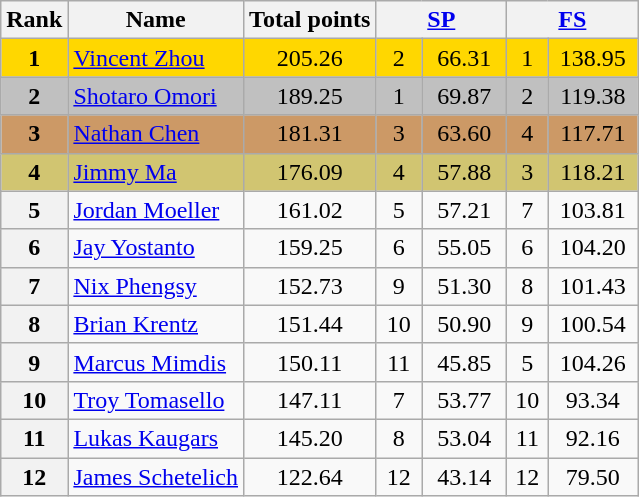<table class="wikitable sortable">
<tr>
<th>Rank</th>
<th>Name</th>
<th>Total points</th>
<th colspan="2" width="80px"><a href='#'>SP</a></th>
<th colspan="2" width="80px"><a href='#'>FS</a></th>
</tr>
<tr bgcolor="gold">
<td align="center"><strong>1</strong></td>
<td><a href='#'>Vincent Zhou</a></td>
<td align="center">205.26</td>
<td align="center">2</td>
<td align="center">66.31</td>
<td align="center">1</td>
<td align="center">138.95</td>
</tr>
<tr bgcolor="silver">
<td align="center"><strong>2</strong></td>
<td><a href='#'>Shotaro Omori</a></td>
<td align="center">189.25</td>
<td align="center">1</td>
<td align="center">69.87</td>
<td align="center">2</td>
<td align="center">119.38</td>
</tr>
<tr bgcolor="cc9966">
<td align="center"><strong>3</strong></td>
<td><a href='#'>Nathan Chen</a></td>
<td align="center">181.31</td>
<td align="center">3</td>
<td align="center">63.60</td>
<td align="center">4</td>
<td align="center">117.71</td>
</tr>
<tr bgcolor="#d1c571">
<td align="center"><strong>4</strong></td>
<td><a href='#'>Jimmy Ma</a></td>
<td align="center">176.09</td>
<td align="center">4</td>
<td align="center">57.88</td>
<td align="center">3</td>
<td align="center">118.21</td>
</tr>
<tr>
<th>5</th>
<td><a href='#'>Jordan Moeller</a></td>
<td align="center">161.02</td>
<td align="center">5</td>
<td align="center">57.21</td>
<td align="center">7</td>
<td align="center">103.81</td>
</tr>
<tr>
<th>6</th>
<td><a href='#'>Jay Yostanto</a></td>
<td align="center">159.25</td>
<td align="center">6</td>
<td align="center">55.05</td>
<td align="center">6</td>
<td align="center">104.20</td>
</tr>
<tr>
<th>7</th>
<td><a href='#'>Nix Phengsy</a></td>
<td align="center">152.73</td>
<td align="center">9</td>
<td align="center">51.30</td>
<td align="center">8</td>
<td align="center">101.43</td>
</tr>
<tr>
<th>8</th>
<td><a href='#'>Brian Krentz</a></td>
<td align="center">151.44</td>
<td align="center">10</td>
<td align="center">50.90</td>
<td align="center">9</td>
<td align="center">100.54</td>
</tr>
<tr>
<th>9</th>
<td><a href='#'>Marcus Mimdis</a></td>
<td align="center">150.11</td>
<td align="center">11</td>
<td align="center">45.85</td>
<td align="center">5</td>
<td align="center">104.26</td>
</tr>
<tr>
<th>10</th>
<td><a href='#'>Troy Tomasello</a></td>
<td align="center">147.11</td>
<td align="center">7</td>
<td align="center">53.77</td>
<td align="center">10</td>
<td align="center">93.34</td>
</tr>
<tr>
<th>11</th>
<td><a href='#'>Lukas Kaugars</a></td>
<td align="center">145.20</td>
<td align="center">8</td>
<td align="center">53.04</td>
<td align="center">11</td>
<td align="center">92.16</td>
</tr>
<tr>
<th>12</th>
<td><a href='#'>James Schetelich</a></td>
<td align="center">122.64</td>
<td align="center">12</td>
<td align="center">43.14</td>
<td align="center">12</td>
<td align="center">79.50</td>
</tr>
</table>
